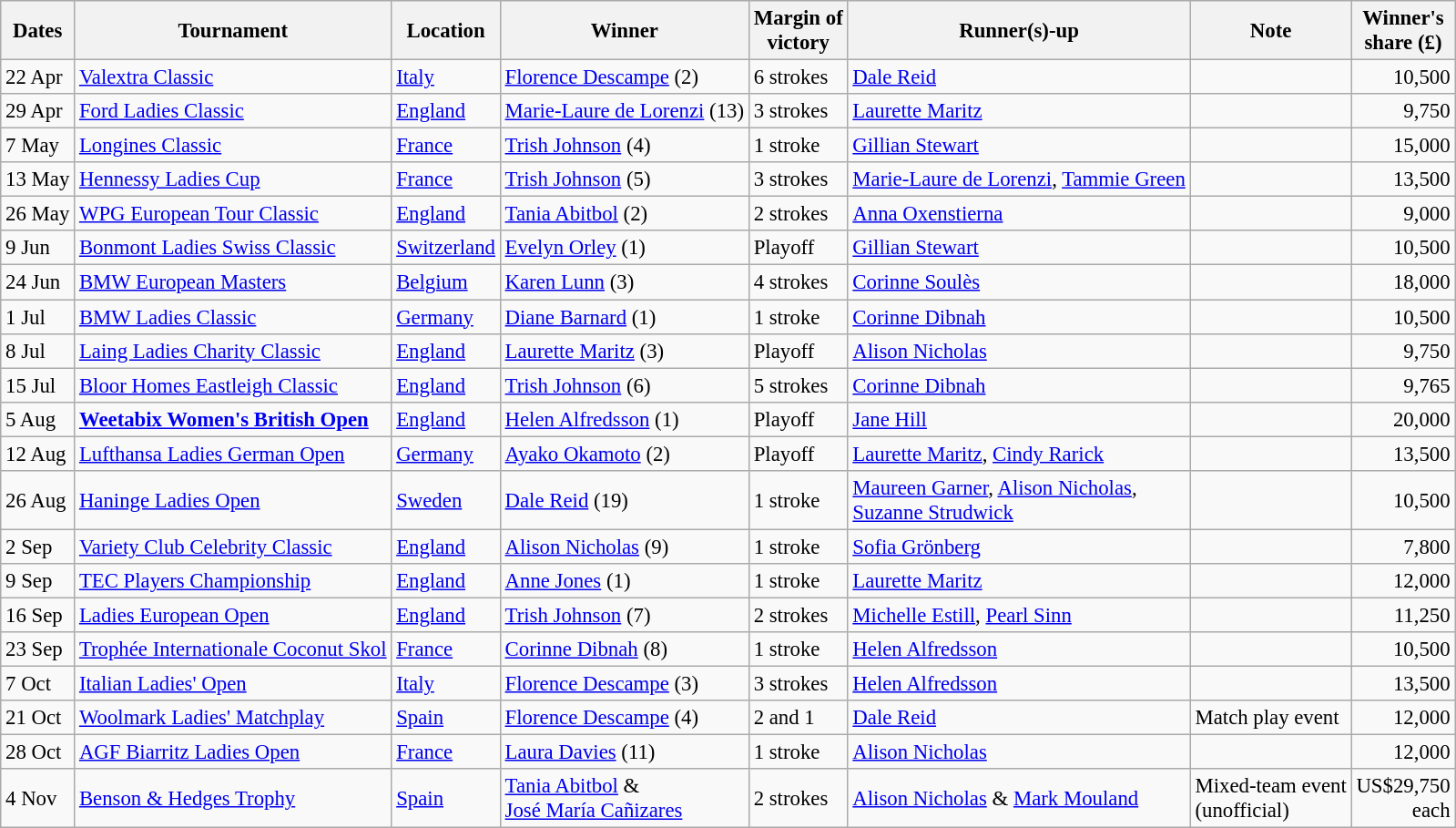<table class="wikitable" style="font-size:95%">
<tr>
<th>Dates</th>
<th>Tournament</th>
<th>Location</th>
<th>Winner</th>
<th>Margin of<br>victory</th>
<th>Runner(s)-up</th>
<th>Note</th>
<th>Winner's<br>share (£)</th>
</tr>
<tr>
<td>22 Apr</td>
<td><a href='#'>Valextra Classic</a></td>
<td><a href='#'>Italy</a></td>
<td> <a href='#'>Florence Descampe</a> (2)</td>
<td>6 strokes</td>
<td> <a href='#'>Dale Reid</a></td>
<td></td>
<td align=right>10,500</td>
</tr>
<tr>
<td>29 Apr</td>
<td><a href='#'>Ford Ladies Classic</a></td>
<td><a href='#'>England</a></td>
<td> <a href='#'>Marie-Laure de Lorenzi</a> (13)</td>
<td>3 strokes</td>
<td> <a href='#'>Laurette Maritz</a></td>
<td></td>
<td align=right>9,750</td>
</tr>
<tr>
<td>7 May</td>
<td><a href='#'>Longines Classic</a></td>
<td><a href='#'>France</a></td>
<td> <a href='#'>Trish Johnson</a> (4)</td>
<td>1 stroke</td>
<td> <a href='#'>Gillian Stewart</a></td>
<td></td>
<td align=right>15,000</td>
</tr>
<tr>
<td>13 May</td>
<td><a href='#'>Hennessy Ladies Cup</a></td>
<td><a href='#'>France</a></td>
<td> <a href='#'>Trish Johnson</a> (5)</td>
<td>3 strokes</td>
<td> <a href='#'>Marie-Laure de Lorenzi</a>,  <a href='#'>Tammie Green</a></td>
<td></td>
<td align=right>13,500</td>
</tr>
<tr>
<td>26 May</td>
<td><a href='#'>WPG European Tour Classic</a></td>
<td><a href='#'>England</a></td>
<td> <a href='#'>Tania Abitbol</a> (2)</td>
<td>2 strokes</td>
<td> <a href='#'>Anna Oxenstierna</a></td>
<td></td>
<td align=right>9,000</td>
</tr>
<tr>
<td>9 Jun</td>
<td><a href='#'>Bonmont Ladies Swiss Classic</a></td>
<td><a href='#'>Switzerland</a></td>
<td> <a href='#'>Evelyn Orley</a> (1)</td>
<td>Playoff</td>
<td> <a href='#'>Gillian Stewart</a></td>
<td></td>
<td align=right>10,500</td>
</tr>
<tr>
<td>24 Jun</td>
<td><a href='#'>BMW European Masters</a></td>
<td><a href='#'>Belgium</a></td>
<td> <a href='#'>Karen Lunn</a> (3)</td>
<td>4 strokes</td>
<td> <a href='#'>Corinne Soulès</a></td>
<td></td>
<td align=right>18,000</td>
</tr>
<tr>
<td>1 Jul</td>
<td><a href='#'>BMW Ladies Classic</a></td>
<td><a href='#'>Germany</a></td>
<td> <a href='#'>Diane Barnard</a> (1)</td>
<td>1 stroke</td>
<td> <a href='#'>Corinne Dibnah</a></td>
<td></td>
<td align=right>10,500</td>
</tr>
<tr>
<td>8 Jul</td>
<td><a href='#'>Laing Ladies Charity Classic</a></td>
<td><a href='#'>England</a></td>
<td> <a href='#'>Laurette Maritz</a> (3)</td>
<td>Playoff</td>
<td> <a href='#'>Alison Nicholas</a></td>
<td></td>
<td align=right>9,750</td>
</tr>
<tr>
<td>15 Jul</td>
<td><a href='#'>Bloor Homes Eastleigh Classic</a></td>
<td><a href='#'>England</a></td>
<td> <a href='#'>Trish Johnson</a> (6)</td>
<td>5 strokes</td>
<td> <a href='#'>Corinne Dibnah</a></td>
<td></td>
<td align=right>9,765</td>
</tr>
<tr>
<td>5 Aug</td>
<td><strong><a href='#'>Weetabix Women's British Open</a></strong></td>
<td><a href='#'>England</a></td>
<td> <a href='#'>Helen Alfredsson</a> (1)</td>
<td>Playoff</td>
<td> <a href='#'>Jane Hill</a></td>
<td></td>
<td align=right>20,000</td>
</tr>
<tr>
<td>12 Aug</td>
<td><a href='#'>Lufthansa Ladies German Open</a></td>
<td><a href='#'>Germany</a></td>
<td> <a href='#'>Ayako Okamoto</a> (2)</td>
<td>Playoff</td>
<td> <a href='#'>Laurette Maritz</a>,  <a href='#'>Cindy Rarick</a></td>
<td></td>
<td align=right>13,500</td>
</tr>
<tr>
<td>26 Aug</td>
<td><a href='#'>Haninge Ladies Open</a></td>
<td><a href='#'>Sweden</a></td>
<td> <a href='#'>Dale Reid</a> (19)</td>
<td>1 stroke</td>
<td> <a href='#'>Maureen Garner</a>,  <a href='#'>Alison Nicholas</a>,<br> <a href='#'>Suzanne Strudwick</a></td>
<td></td>
<td align=right>10,500</td>
</tr>
<tr>
<td>2 Sep</td>
<td><a href='#'>Variety Club Celebrity Classic</a></td>
<td><a href='#'>England</a></td>
<td> <a href='#'>Alison Nicholas</a> (9)</td>
<td>1 stroke</td>
<td> <a href='#'>Sofia Grönberg</a></td>
<td></td>
<td align=right>7,800</td>
</tr>
<tr>
<td>9 Sep</td>
<td><a href='#'>TEC Players Championship</a></td>
<td><a href='#'>England</a></td>
<td> <a href='#'>Anne Jones</a> (1)</td>
<td>1 stroke</td>
<td> <a href='#'>Laurette Maritz</a></td>
<td></td>
<td align=right>12,000</td>
</tr>
<tr>
<td>16 Sep</td>
<td><a href='#'>Ladies European Open</a></td>
<td><a href='#'>England</a></td>
<td> <a href='#'>Trish Johnson</a> (7)</td>
<td>2 strokes</td>
<td> <a href='#'>Michelle Estill</a>,  <a href='#'>Pearl Sinn</a></td>
<td></td>
<td align=right>11,250</td>
</tr>
<tr>
<td>23 Sep</td>
<td><a href='#'>Trophée Internationale Coconut Skol</a></td>
<td><a href='#'>France</a></td>
<td> <a href='#'>Corinne Dibnah</a> (8)</td>
<td>1 stroke</td>
<td> <a href='#'>Helen Alfredsson</a></td>
<td></td>
<td align=right>10,500</td>
</tr>
<tr>
<td>7 Oct</td>
<td><a href='#'>Italian Ladies' Open </a></td>
<td><a href='#'>Italy</a></td>
<td> <a href='#'>Florence Descampe</a> (3)</td>
<td>3 strokes</td>
<td> <a href='#'>Helen Alfredsson</a></td>
<td></td>
<td align=right>13,500</td>
</tr>
<tr>
<td>21 Oct</td>
<td><a href='#'>Woolmark Ladies' Matchplay </a></td>
<td><a href='#'>Spain</a></td>
<td> <a href='#'>Florence Descampe</a> (4)</td>
<td>2 and 1</td>
<td> <a href='#'>Dale Reid</a></td>
<td>Match play event</td>
<td align=right>12,000</td>
</tr>
<tr>
<td>28 Oct</td>
<td><a href='#'>AGF Biarritz Ladies Open</a></td>
<td><a href='#'>France</a></td>
<td> <a href='#'>Laura Davies</a> (11)</td>
<td>1 stroke</td>
<td> <a href='#'>Alison Nicholas</a></td>
<td></td>
<td align=right>12,000</td>
</tr>
<tr>
<td>4 Nov</td>
<td><a href='#'>Benson & Hedges Trophy</a></td>
<td><a href='#'>Spain</a></td>
<td> <a href='#'>Tania Abitbol</a> &<br> <a href='#'>José María Cañizares</a></td>
<td>2 strokes</td>
<td> <a href='#'>Alison Nicholas</a> &  <a href='#'>Mark Mouland</a></td>
<td>Mixed-team event<br>(unofficial)</td>
<td align=right>US$29,750<br>each</td>
</tr>
</table>
